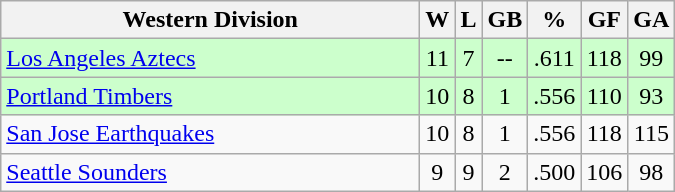<table class="wikitable" style="text-align:center">
<tr>
<th style="width:17em">Western Division</th>
<th>W</th>
<th>L</th>
<th>GB</th>
<th>%</th>
<th>GF</th>
<th>GA</th>
</tr>
<tr bgcolor=#ccffcc align=center>
<td align=left><a href='#'>Los Angeles Aztecs</a></td>
<td>11</td>
<td>7</td>
<td>--</td>
<td>.611</td>
<td>118</td>
<td>99</td>
</tr>
<tr bgcolor=#ccffcc>
<td align=left><a href='#'>Portland Timbers</a></td>
<td>10</td>
<td>8</td>
<td>1</td>
<td>.556</td>
<td>110</td>
<td>93</td>
</tr>
<tr>
<td align=left><a href='#'>San Jose Earthquakes</a></td>
<td>10</td>
<td>8</td>
<td>1</td>
<td>.556</td>
<td>118</td>
<td>115</td>
</tr>
<tr>
<td align=left><a href='#'>Seattle Sounders</a></td>
<td>9</td>
<td>9</td>
<td>2</td>
<td>.500</td>
<td>106</td>
<td>98</td>
</tr>
</table>
